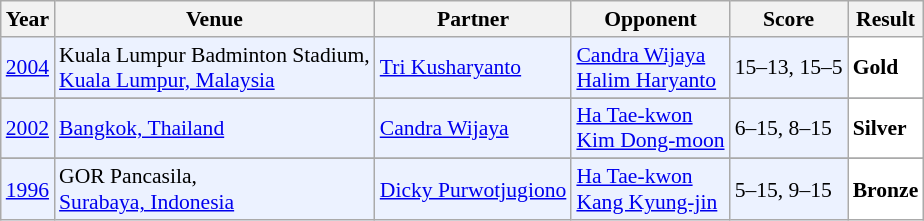<table class="sortable wikitable" style="font-size: 90%;">
<tr>
<th>Year</th>
<th>Venue</th>
<th>Partner</th>
<th>Opponent</th>
<th>Score</th>
<th>Result</th>
</tr>
<tr style="background:#ECF2FF">
<td align="center"><a href='#'>2004</a></td>
<td align="left">Kuala Lumpur Badminton Stadium,<br><a href='#'>Kuala Lumpur, Malaysia</a></td>
<td align="left"> <a href='#'>Tri Kusharyanto</a></td>
<td align="left"> <a href='#'>Candra Wijaya</a> <br>  <a href='#'>Halim Haryanto</a></td>
<td align="left">15–13, 15–5</td>
<td style="text-align:left; background:white"> <strong>Gold</strong></td>
</tr>
<tr>
</tr>
<tr style="background:#ECF2FF">
<td align="center"><a href='#'>2002</a></td>
<td align="left"><a href='#'>Bangkok, Thailand</a></td>
<td align="left"> <a href='#'>Candra Wijaya</a></td>
<td align="left"> <a href='#'>Ha Tae-kwon</a> <br>  <a href='#'>Kim Dong-moon</a></td>
<td align="left">6–15, 8–15</td>
<td style="text-align:left; background:white"> <strong>Silver</strong></td>
</tr>
<tr>
</tr>
<tr style="background:#ECF2FF">
<td align="center"><a href='#'>1996</a></td>
<td align="left">GOR Pancasila,<br><a href='#'>Surabaya, Indonesia</a></td>
<td align="left"> <a href='#'>Dicky Purwotjugiono</a></td>
<td align="left"> <a href='#'>Ha Tae-kwon</a> <br>  <a href='#'>Kang Kyung-jin</a></td>
<td align="left">5–15, 9–15</td>
<td style="text-align:left; background:white"> <strong>Bronze</strong></td>
</tr>
</table>
